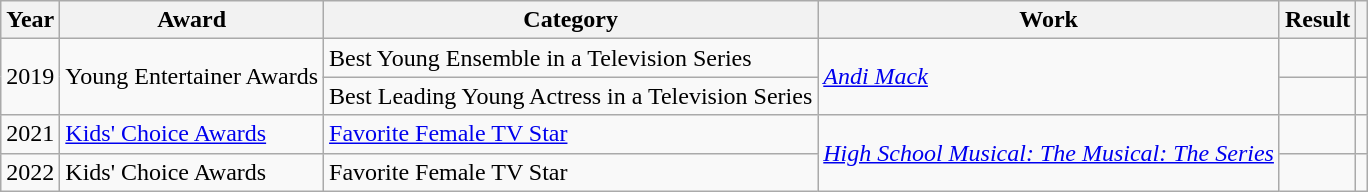<table class="wikitable plainrowheaders">
<tr>
<th>Year</th>
<th>Award</th>
<th>Category</th>
<th>Work</th>
<th>Result</th>
<th></th>
</tr>
<tr>
<td rowspan="2">2019</td>
<td rowspan="2">Young Entertainer Awards</td>
<td>Best Young Ensemble in a Television Series</td>
<td rowspan="2"><em><a href='#'>Andi Mack</a></em></td>
<td></td>
<td></td>
</tr>
<tr>
<td>Best Leading Young Actress in a Television Series</td>
<td></td>
<td></td>
</tr>
<tr>
<td rowspan=“1”>2021</td>
<td rowspan=“1”><a href='#'>Kids' Choice Awards</a></td>
<td><a href='#'>Favorite Female TV Star</a></td>
<td rowspan="2"><em><a href='#'>High School Musical: The Musical: The Series</a></em></td>
<td></td>
<td></td>
</tr>
<tr>
<td>2022</td>
<td>Kids' Choice Awards</td>
<td>Favorite Female TV Star</td>
<td></td>
<td></td>
</tr>
</table>
